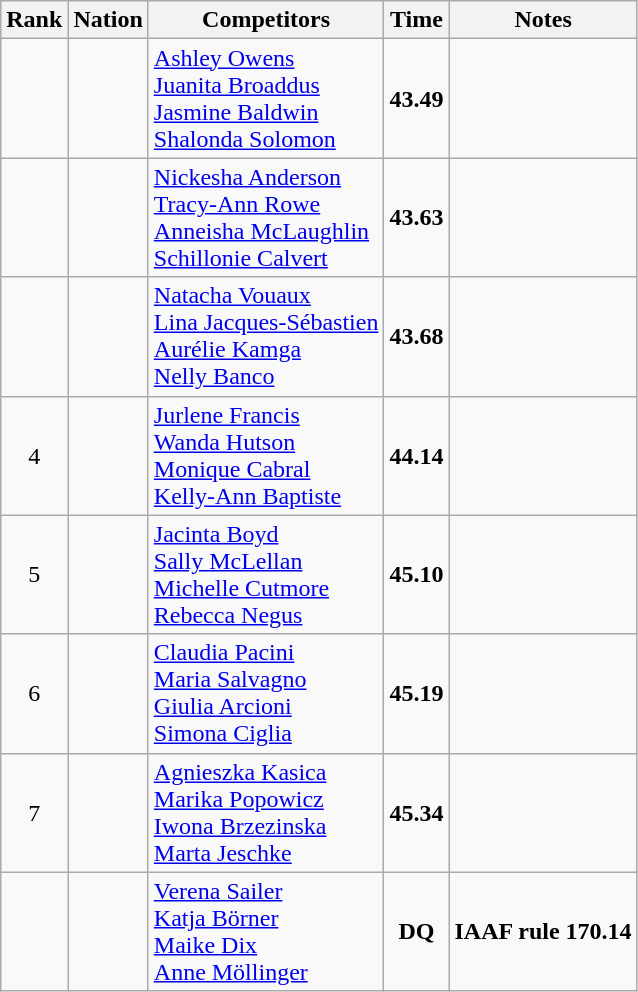<table class="wikitable sortable" style="text-align:center">
<tr>
<th>Rank</th>
<th>Nation</th>
<th>Competitors</th>
<th>Time</th>
<th>Notes</th>
</tr>
<tr>
<td></td>
<td align=left></td>
<td align=left><a href='#'>Ashley Owens</a><br><a href='#'>Juanita Broaddus</a><br><a href='#'>Jasmine Baldwin</a><br><a href='#'>Shalonda Solomon</a></td>
<td><strong>43.49</strong></td>
<td></td>
</tr>
<tr>
<td></td>
<td align=left></td>
<td align=left><a href='#'>Nickesha Anderson</a><br><a href='#'>Tracy-Ann Rowe</a><br><a href='#'>Anneisha McLaughlin</a><br><a href='#'>Schillonie Calvert</a></td>
<td><strong>43.63</strong></td>
<td></td>
</tr>
<tr>
<td></td>
<td align=left></td>
<td align=left><a href='#'>Natacha Vouaux</a><br><a href='#'>Lina Jacques-Sébastien</a><br><a href='#'>Aurélie Kamga</a><br><a href='#'>Nelly Banco</a></td>
<td><strong>43.68</strong></td>
<td></td>
</tr>
<tr>
<td>4</td>
<td align=left></td>
<td align=left><a href='#'>Jurlene Francis</a><br><a href='#'>Wanda Hutson</a><br><a href='#'>Monique Cabral</a><br><a href='#'>Kelly-Ann Baptiste</a></td>
<td><strong>44.14</strong></td>
<td></td>
</tr>
<tr>
<td>5</td>
<td align=left></td>
<td align=left><a href='#'>Jacinta Boyd</a><br><a href='#'>Sally McLellan</a><br><a href='#'>Michelle Cutmore</a><br><a href='#'>Rebecca Negus</a></td>
<td><strong>45.10</strong></td>
<td></td>
</tr>
<tr>
<td>6</td>
<td align=left></td>
<td align=left><a href='#'>Claudia Pacini</a><br><a href='#'>Maria Salvagno</a><br><a href='#'>Giulia Arcioni</a><br><a href='#'>Simona Ciglia</a></td>
<td><strong>45.19</strong></td>
<td></td>
</tr>
<tr>
<td>7</td>
<td align=left></td>
<td align=left><a href='#'>Agnieszka Kasica</a><br><a href='#'>Marika Popowicz</a><br><a href='#'>Iwona Brzezinska</a><br><a href='#'>Marta Jeschke</a></td>
<td><strong>45.34</strong></td>
<td></td>
</tr>
<tr>
<td></td>
<td align=left></td>
<td align=left><a href='#'>Verena Sailer</a><br><a href='#'>Katja Börner</a><br><a href='#'>Maike Dix</a><br><a href='#'>Anne Möllinger</a></td>
<td><strong>DQ</strong></td>
<td><strong>IAAF rule 170.14</strong></td>
</tr>
</table>
